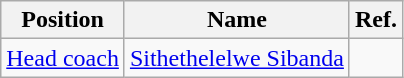<table class="wikitable">
<tr>
<th>Position</th>
<th>Name</th>
<th>Ref.</th>
</tr>
<tr>
<td><a href='#'>Head coach</a></td>
<td><a href='#'>Sithethelelwe Sibanda</a></td>
<td><br></td>
</tr>
</table>
